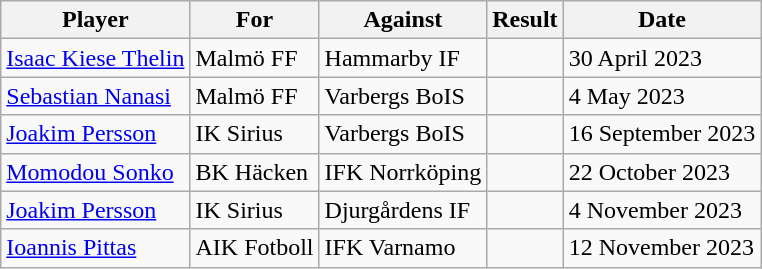<table class="wikitable">
<tr>
<th>Player</th>
<th>For</th>
<th>Against</th>
<th style="text-align:center">Result</th>
<th>Date</th>
</tr>
<tr>
<td> <a href='#'>Isaac Kiese Thelin</a></td>
<td>Malmö FF</td>
<td>Hammarby IF</td>
<td align=center></td>
<td>30 April 2023</td>
</tr>
<tr>
<td> <a href='#'>Sebastian Nanasi</a></td>
<td>Malmö FF</td>
<td>Varbergs BoIS</td>
<td align=center></td>
<td>4 May 2023</td>
</tr>
<tr>
<td> <a href='#'>Joakim Persson</a></td>
<td>IK Sirius</td>
<td>Varbergs BoIS</td>
<td align=center></td>
<td>16 September 2023</td>
</tr>
<tr>
<td> <a href='#'>Momodou Sonko</a></td>
<td>BK Häcken</td>
<td>IFK Norrköping</td>
<td align=center></td>
<td>22 October 2023</td>
</tr>
<tr>
<td> <a href='#'>Joakim Persson</a></td>
<td>IK Sirius</td>
<td>Djurgårdens IF</td>
<td align=center></td>
<td>4 November 2023</td>
</tr>
<tr>
<td> <a href='#'>Ioannis Pittas</a></td>
<td>AIK Fotboll</td>
<td>IFK Varnamo</td>
<td align=center></td>
<td>12 November 2023</td>
</tr>
</table>
